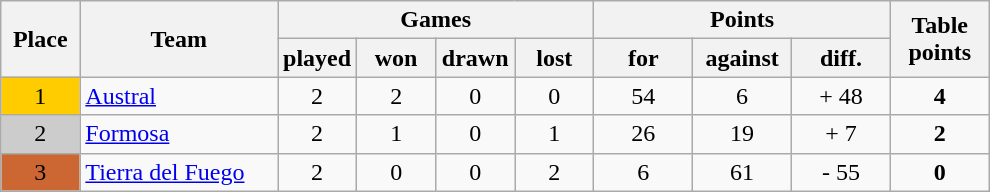<table class="wikitable">
<tr>
<th rowspan=2 width="8%">Place</th>
<th rowspan=2 width="20%">Team</th>
<th colspan=4 width="32%">Games</th>
<th colspan=3 width="30%">Points</th>
<th rowspan=2 width="10%">Table<br>points</th>
</tr>
<tr>
<th width="8%">played</th>
<th width="8%">won</th>
<th width="8%">drawn</th>
<th width="8%">lost</th>
<th width="10%">for</th>
<th width="10%">against</th>
<th width="10%">diff.</th>
</tr>
<tr align=center>
<td bgcolor=#FFCC00>1</td>
<td align=left><a href='#'>Austral</a></td>
<td>2</td>
<td>2</td>
<td>0</td>
<td>0</td>
<td>54</td>
<td>6</td>
<td>+ 48</td>
<td><strong>4</strong></td>
</tr>
<tr align=center>
<td bgcolor=#CCCCCC>2</td>
<td align=left><a href='#'>Formosa</a></td>
<td>2</td>
<td>1</td>
<td>0</td>
<td>1</td>
<td>26</td>
<td>19</td>
<td>+ 7</td>
<td><strong>2</strong></td>
</tr>
<tr align=center>
<td bgcolor=#CC6633>3</td>
<td align=left><a href='#'>Tierra del Fuego</a></td>
<td>2</td>
<td>0</td>
<td>0</td>
<td>2</td>
<td>6</td>
<td>61</td>
<td>- 55</td>
<td><strong>0</strong></td>
</tr>
</table>
